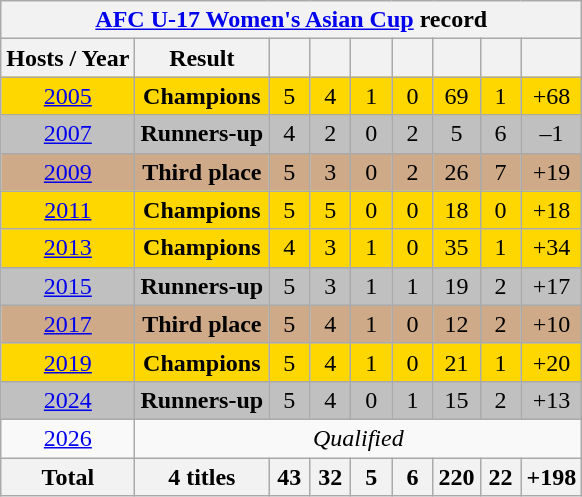<table class="wikitable" style="text-align: center;">
<tr>
<th colspan="9"><a href='#'>AFC U-17 Women's Asian Cup</a> record</th>
</tr>
<tr>
<th>Hosts / Year</th>
<th>Result</th>
<th width=20></th>
<th width=20></th>
<th width=20></th>
<th width=20></th>
<th width=20></th>
<th width=20></th>
<th width=20></th>
</tr>
<tr bgcolor=gold>
<td> <a href='#'>2005</a></td>
<td><strong>Champions</strong></td>
<td>5</td>
<td>4</td>
<td>1</td>
<td>0</td>
<td>69</td>
<td>1</td>
<td>+68</td>
</tr>
<tr bgcolor=silver>
<td> <a href='#'>2007</a></td>
<td><strong>Runners-up</strong></td>
<td>4</td>
<td>2</td>
<td>0</td>
<td>2</td>
<td>5</td>
<td>6</td>
<td>–1</td>
</tr>
<tr bgcolor=#CFAA88>
<td> <a href='#'>2009</a></td>
<td><strong>Third place</strong></td>
<td>5</td>
<td>3</td>
<td>0</td>
<td>2</td>
<td>26</td>
<td>7</td>
<td>+19</td>
</tr>
<tr bgcolor=gold>
<td> <a href='#'>2011</a></td>
<td><strong>Champions</strong></td>
<td>5</td>
<td>5</td>
<td>0</td>
<td>0</td>
<td>18</td>
<td>0</td>
<td>+18</td>
</tr>
<tr bgcolor=gold>
<td> <a href='#'>2013</a></td>
<td><strong>Champions</strong></td>
<td>4</td>
<td>3</td>
<td>1</td>
<td>0</td>
<td>35</td>
<td>1</td>
<td>+34</td>
</tr>
<tr bgcolor=silver>
<td> <a href='#'>2015</a></td>
<td><strong>Runners-up</strong></td>
<td>5</td>
<td>3</td>
<td>1</td>
<td>1</td>
<td>19</td>
<td>2</td>
<td>+17</td>
</tr>
<tr bgcolor=#CFAA88>
<td> <a href='#'>2017</a></td>
<td><strong>Third place</strong></td>
<td>5</td>
<td>4</td>
<td>1</td>
<td>0</td>
<td>12</td>
<td>2</td>
<td>+10</td>
</tr>
<tr bgcolor=gold>
<td> <a href='#'>2019</a></td>
<td><strong>Champions</strong></td>
<td>5</td>
<td>4</td>
<td>1</td>
<td>0</td>
<td>21</td>
<td>1</td>
<td>+20</td>
</tr>
<tr bgcolor=silver>
<td> <a href='#'>2024</a></td>
<td><strong>Runners-up</strong></td>
<td>5</td>
<td>4</td>
<td>0</td>
<td>1</td>
<td>15</td>
<td>2</td>
<td>+13</td>
</tr>
<tr>
<td> <a href='#'>2026</a></td>
<td colspan=8><em>Qualified</em></td>
</tr>
<tr>
<th>Total</th>
<th>4 titles</th>
<th>43</th>
<th>32</th>
<th>5</th>
<th>6</th>
<th>220</th>
<th>22</th>
<th>+198</th>
</tr>
</table>
